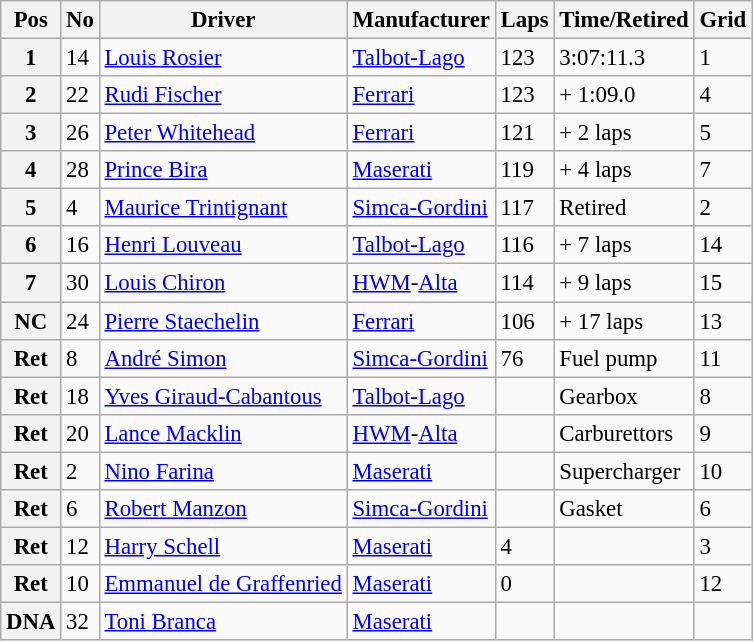<table class="wikitable" style="font-size: 95%;">
<tr>
<th>Pos</th>
<th>No</th>
<th>Driver</th>
<th>Manufacturer</th>
<th>Laps</th>
<th>Time/Retired</th>
<th>Grid</th>
</tr>
<tr>
<th>1</th>
<td>14</td>
<td> <a href='#'>Louis Rosier</a></td>
<td><a href='#'>Talbot-Lago</a></td>
<td>123</td>
<td>3:07:11.3</td>
<td>1</td>
</tr>
<tr>
<th>2</th>
<td>22</td>
<td> <a href='#'>Rudi Fischer</a></td>
<td><a href='#'>Ferrari</a></td>
<td>123</td>
<td>+ 1:09.0</td>
<td>4</td>
</tr>
<tr>
<th>3</th>
<td>26</td>
<td> <a href='#'>Peter Whitehead</a></td>
<td><a href='#'>Ferrari</a></td>
<td>121</td>
<td>+ 2 laps</td>
<td>5</td>
</tr>
<tr>
<th>4</th>
<td>28</td>
<td> <a href='#'>Prince Bira</a></td>
<td><a href='#'>Maserati</a></td>
<td>119</td>
<td>+ 4 laps</td>
<td>7</td>
</tr>
<tr>
<th>5</th>
<td>4</td>
<td> <a href='#'>Maurice Trintignant</a></td>
<td><a href='#'>Simca-Gordini</a></td>
<td>117</td>
<td>Retired</td>
<td>2</td>
</tr>
<tr>
<th>6</th>
<td>16</td>
<td> <a href='#'>Henri Louveau</a></td>
<td><a href='#'>Talbot-Lago</a></td>
<td>116</td>
<td>+ 7 laps</td>
<td>14</td>
</tr>
<tr>
<th>7</th>
<td>30</td>
<td> <a href='#'>Louis Chiron</a></td>
<td><a href='#'>HWM</a>-<a href='#'>Alta</a></td>
<td>114</td>
<td>+ 9 laps</td>
<td>15</td>
</tr>
<tr>
<th>NC</th>
<td>24</td>
<td> <a href='#'>Pierre Staechelin</a></td>
<td><a href='#'>Ferrari</a></td>
<td>106</td>
<td>+ 17 laps</td>
<td>13</td>
</tr>
<tr>
<th>Ret</th>
<td>8</td>
<td> <a href='#'>André Simon</a></td>
<td><a href='#'>Simca-Gordini</a></td>
<td>76</td>
<td>Fuel pump</td>
<td>11</td>
</tr>
<tr>
<th>Ret</th>
<td>18</td>
<td> <a href='#'>Yves Giraud-Cabantous</a></td>
<td><a href='#'>Talbot-Lago</a></td>
<td></td>
<td>Gearbox</td>
<td>8</td>
</tr>
<tr>
<th>Ret</th>
<td>20</td>
<td> <a href='#'>Lance Macklin</a></td>
<td><a href='#'>HWM</a>-<a href='#'>Alta</a></td>
<td></td>
<td>Carburettors</td>
<td>9</td>
</tr>
<tr>
<th>Ret</th>
<td>2</td>
<td> <a href='#'>Nino Farina</a></td>
<td><a href='#'>Maserati</a></td>
<td></td>
<td>Supercharger</td>
<td>10</td>
</tr>
<tr>
<th>Ret</th>
<td>6</td>
<td> <a href='#'>Robert Manzon</a></td>
<td><a href='#'>Simca-Gordini</a></td>
<td></td>
<td>Gasket</td>
<td>6</td>
</tr>
<tr>
<th>Ret</th>
<td>12</td>
<td> <a href='#'>Harry Schell</a></td>
<td><a href='#'>Maserati</a></td>
<td>4</td>
<td></td>
<td>3</td>
</tr>
<tr>
<th>Ret</th>
<td>10</td>
<td> <a href='#'>Emmanuel de Graffenried</a></td>
<td><a href='#'>Maserati</a></td>
<td>0</td>
<td></td>
<td>12</td>
</tr>
<tr>
<th>DNA</th>
<td>32</td>
<td> <a href='#'>Toni Branca</a></td>
<td><a href='#'>Maserati</a></td>
<td></td>
<td></td>
<td></td>
</tr>
</table>
